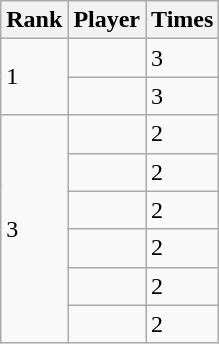<table class="wikitable sortable">
<tr>
<th>Rank</th>
<th>Player</th>
<th>Times</th>
</tr>
<tr>
<td rowspan=2>1</td>
<td></td>
<td>3</td>
</tr>
<tr>
<td></td>
<td>3</td>
</tr>
<tr>
<td rowspan=6>3</td>
<td></td>
<td>2</td>
</tr>
<tr>
<td></td>
<td>2</td>
</tr>
<tr>
<td></td>
<td>2</td>
</tr>
<tr>
<td></td>
<td>2</td>
</tr>
<tr>
<td></td>
<td>2</td>
</tr>
<tr>
<td></td>
<td>2</td>
</tr>
</table>
